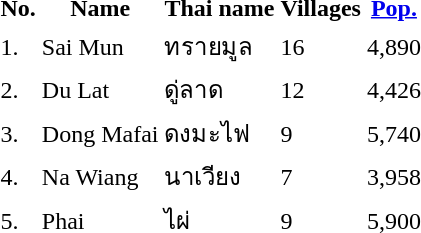<table>
<tr>
<th>No.</th>
<th>Name</th>
<th>Thai name</th>
<th>Villages</th>
<th><a href='#'>Pop.</a></th>
</tr>
<tr>
<td>1.</td>
<td>Sai Mun</td>
<td>ทรายมูล</td>
<td>16</td>
<td>4,890</td>
</tr>
<tr>
<td>2.</td>
<td>Du Lat</td>
<td>ดู่ลาด</td>
<td>12</td>
<td>4,426</td>
</tr>
<tr>
<td>3.</td>
<td>Dong Mafai</td>
<td>ดงมะไฟ</td>
<td>9</td>
<td>5,740</td>
</tr>
<tr>
<td>4.</td>
<td>Na Wiang</td>
<td>นาเวียง</td>
<td>7</td>
<td>3,958</td>
</tr>
<tr>
<td>5.</td>
<td>Phai</td>
<td>ไผ่</td>
<td>9</td>
<td>5,900</td>
</tr>
</table>
